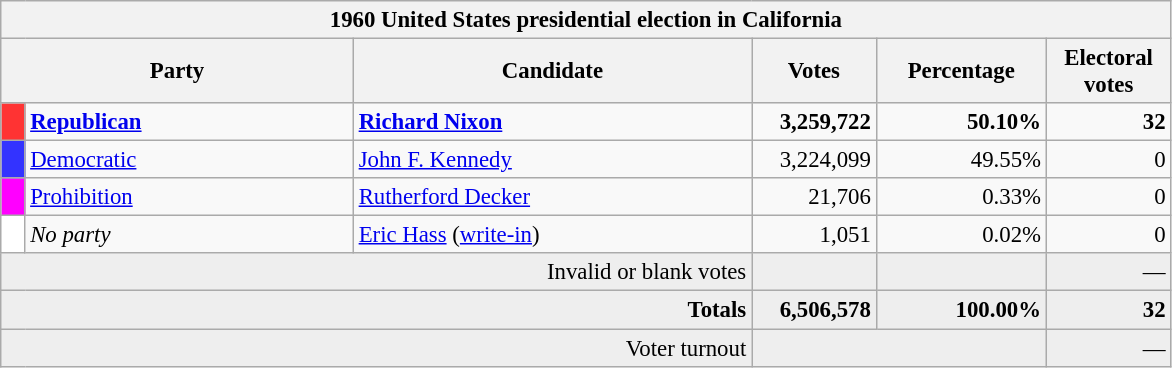<table class="wikitable" style="font-size: 95%;">
<tr>
<th colspan="6">1960 United States presidential election in California</th>
</tr>
<tr>
<th colspan="2" style="width: 15em">Party</th>
<th style="width: 17em">Candidate</th>
<th style="width: 5em">Votes</th>
<th style="width: 7em">Percentage</th>
<th style="width: 5em">Electoral votes</th>
</tr>
<tr>
<th style="background-color:#FF3333; width: 3px"></th>
<td style="width: 130px"><strong><a href='#'>Republican</a></strong></td>
<td><strong><a href='#'>Richard Nixon</a></strong></td>
<td align="right"><strong>3,259,722</strong></td>
<td align="right"><strong>50.10%</strong></td>
<td align="right"><strong>32</strong></td>
</tr>
<tr>
<th style="background-color:#3333FF; width: 3px"></th>
<td style="width: 130px"><a href='#'>Democratic</a></td>
<td><a href='#'>John F. Kennedy</a></td>
<td align="right">3,224,099</td>
<td align="right">49.55%</td>
<td align="right">0</td>
</tr>
<tr>
<th style="background-color:#FF00FF; width: 3px"></th>
<td style="width: 130px"><a href='#'>Prohibition</a></td>
<td><a href='#'>Rutherford Decker</a></td>
<td align="right">21,706</td>
<td align="right">0.33%</td>
<td align="right">0</td>
</tr>
<tr>
<th style="background-color:#FFFFFF; width: 3px"></th>
<td style="width: 130px"><em>No party</em></td>
<td><a href='#'>Eric Hass</a> (<a href='#'>write-in</a>)</td>
<td align="right">1,051</td>
<td align="right">0.02%</td>
<td align="right">0</td>
</tr>
<tr bgcolor="#EEEEEE">
<td colspan="3" align="right">Invalid or blank votes</td>
<td align="right"></td>
<td align="right"></td>
<td align="right">—</td>
</tr>
<tr bgcolor="#EEEEEE">
<td colspan="3" align="right"><strong>Totals</strong></td>
<td align="right"><strong>6,506,578</strong></td>
<td align="right"><strong>100.00%</strong></td>
<td align="right"><strong>32</strong></td>
</tr>
<tr bgcolor="#EEEEEE">
<td colspan="3" align="right">Voter turnout</td>
<td colspan="2" align="right"></td>
<td align="right">—</td>
</tr>
</table>
